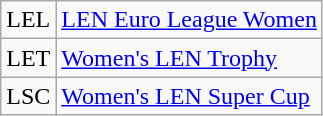<table class="wikitable">
<tr>
<td>LEL</td>
<td><a href='#'>LEN Euro League Women</a></td>
</tr>
<tr>
<td>LET</td>
<td><a href='#'>Women's LEN Trophy</a></td>
</tr>
<tr>
<td>LSC</td>
<td><a href='#'>Women's LEN Super Cup</a></td>
</tr>
</table>
